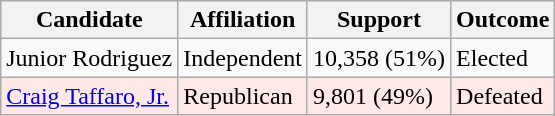<table class="wikitable">
<tr>
<th>Candidate</th>
<th>Affiliation</th>
<th>Support</th>
<th>Outcome</th>
</tr>
<tr>
<td>Junior Rodriguez</td>
<td>Independent</td>
<td>10,358 (51%)</td>
<td>Elected</td>
</tr>
<tr>
<td bgcolor=#FFE8E8><a href='#'>Craig Taffaro, Jr.</a></td>
<td bgcolor=#FFE8E8>Republican</td>
<td bgcolor=#FFE8E8>9,801 (49%)</td>
<td bgcolor=#FFE8E8>Defeated</td>
</tr>
</table>
